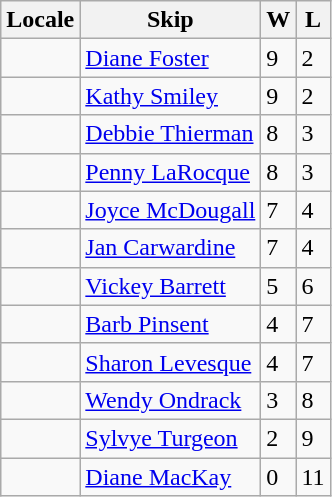<table class="wikitable" border="1">
<tr>
<th>Locale</th>
<th>Skip</th>
<th>W</th>
<th>L</th>
</tr>
<tr>
<td></td>
<td><a href='#'>Diane Foster</a></td>
<td>9</td>
<td>2</td>
</tr>
<tr>
<td></td>
<td><a href='#'>Kathy Smiley</a></td>
<td>9</td>
<td>2</td>
</tr>
<tr>
<td></td>
<td><a href='#'>Debbie Thierman</a></td>
<td>8</td>
<td>3</td>
</tr>
<tr>
<td></td>
<td><a href='#'>Penny LaRocque</a></td>
<td>8</td>
<td>3</td>
</tr>
<tr>
<td></td>
<td><a href='#'>Joyce McDougall</a></td>
<td>7</td>
<td>4</td>
</tr>
<tr>
<td></td>
<td><a href='#'>Jan Carwardine</a></td>
<td>7</td>
<td>4</td>
</tr>
<tr>
<td></td>
<td><a href='#'>Vickey Barrett</a></td>
<td>5</td>
<td>6</td>
</tr>
<tr>
<td></td>
<td><a href='#'>Barb Pinsent</a></td>
<td>4</td>
<td>7</td>
</tr>
<tr>
<td></td>
<td><a href='#'>Sharon Levesque</a></td>
<td>4</td>
<td>7</td>
</tr>
<tr>
<td></td>
<td><a href='#'>Wendy Ondrack</a></td>
<td>3</td>
<td>8</td>
</tr>
<tr>
<td></td>
<td><a href='#'>Sylvye Turgeon</a></td>
<td>2</td>
<td>9</td>
</tr>
<tr>
<td></td>
<td><a href='#'>Diane MacKay</a></td>
<td>0</td>
<td>11</td>
</tr>
</table>
